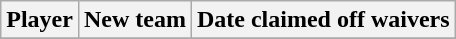<table class="wikitable">
<tr>
<th>Player</th>
<th>New team</th>
<th>Date claimed off waivers</th>
</tr>
<tr>
</tr>
</table>
